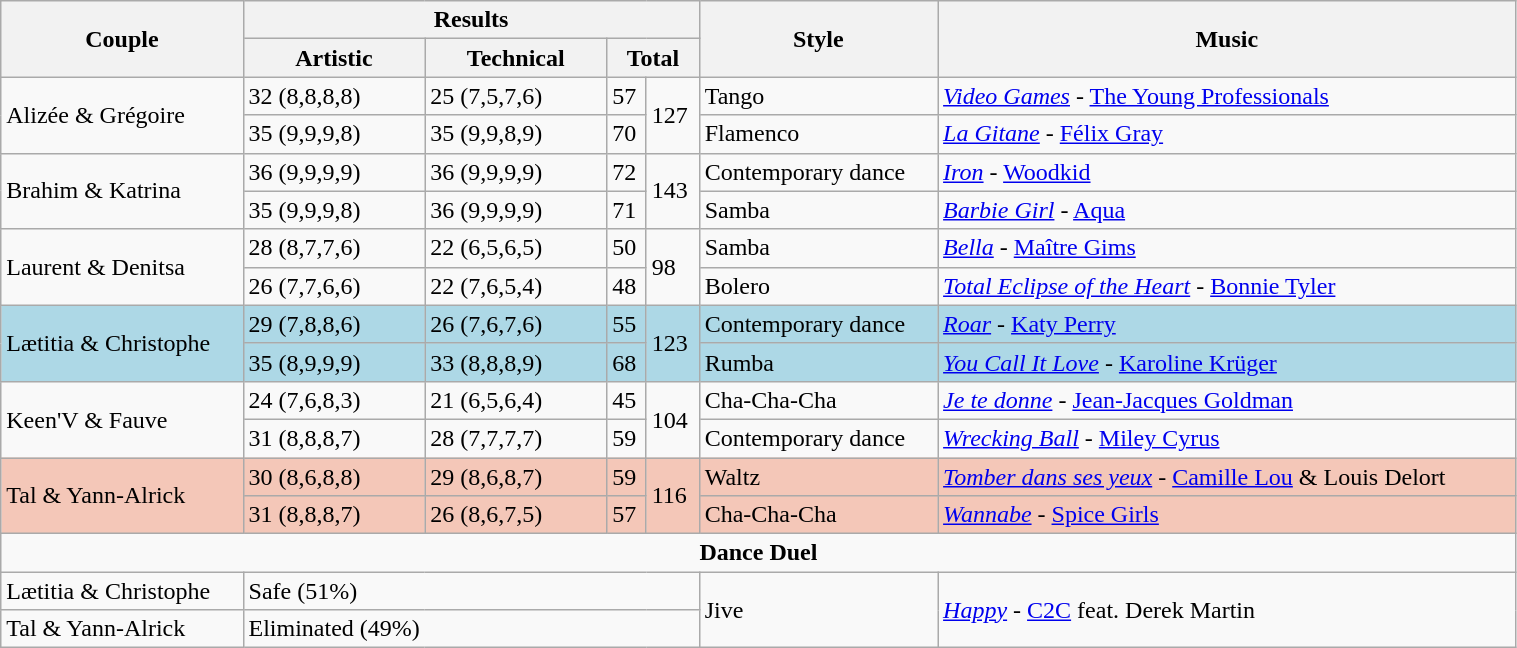<table class="wikitable" style="width:80%;">
<tr>
<th rowspan="2">Couple</th>
<th colspan=4>Results</th>
<th rowspan="2">Style</th>
<th rowspan="2">Music</th>
</tr>
<tr>
<th style="width:12%;">Artistic</th>
<th style="width:12%;">Technical</th>
<th colspan="2">Total</th>
</tr>
<tr>
<td rowspan="2">Alizée & Grégoire</td>
<td>32 (8,8,8,8)</td>
<td>25 (7,5,7,6)</td>
<td>57</td>
<td rowspan="2">127</td>
<td>Tango</td>
<td><em><a href='#'>Video Games</a></em> - <a href='#'>The Young Professionals</a></td>
</tr>
<tr>
<td>35 (9,9,9,8)</td>
<td>35 (9,9,8,9)</td>
<td>70</td>
<td>Flamenco</td>
<td><em><a href='#'>La Gitane</a></em> - <a href='#'>Félix Gray</a></td>
</tr>
<tr>
<td rowspan="2">Brahim & Katrina</td>
<td>36 (9,9,9,9)</td>
<td>36 (9,9,9,9)</td>
<td>72</td>
<td rowspan="2">143</td>
<td>Contemporary dance</td>
<td><em><a href='#'>Iron</a></em> - <a href='#'>Woodkid</a></td>
</tr>
<tr>
<td>35 (9,9,9,8)</td>
<td>36 (9,9,9,9)</td>
<td>71</td>
<td>Samba</td>
<td><em><a href='#'>Barbie Girl</a></em> - <a href='#'>Aqua</a></td>
</tr>
<tr>
<td rowspan="2">Laurent & Denitsa</td>
<td>28 (8,7,7,6)</td>
<td>22 (6,5,6,5)</td>
<td>50</td>
<td rowspan="2">98</td>
<td>Samba</td>
<td><em><a href='#'>Bella</a></em> - <a href='#'>Maître Gims</a></td>
</tr>
<tr>
<td>26 (7,7,6,6)</td>
<td>22 (7,6,5,4)</td>
<td>48</td>
<td>Bolero</td>
<td><em><a href='#'>Total Eclipse of the Heart</a></em> - <a href='#'>Bonnie Tyler</a></td>
</tr>
<tr style="background:lightblue">
<td rowspan="2">Lætitia & Christophe</td>
<td>29 (7,8,8,6)</td>
<td>26 (7,6,7,6)</td>
<td>55</td>
<td rowspan="2">123</td>
<td>Contemporary dance</td>
<td><em><a href='#'>Roar</a></em> - <a href='#'>Katy Perry</a></td>
</tr>
<tr style="background:lightblue">
<td>35 (8,9,9,9)</td>
<td>33 (8,8,8,9)</td>
<td>68</td>
<td>Rumba</td>
<td><em><a href='#'>You Call It Love</a></em> - <a href='#'>Karoline Krüger</a></td>
</tr>
<tr>
<td rowspan="2">Keen'V & Fauve</td>
<td>24 (7,6,8,3)</td>
<td>21 (6,5,6,4)</td>
<td>45</td>
<td rowspan="2">104</td>
<td>Cha-Cha-Cha</td>
<td><em><a href='#'>Je te donne</a></em> - <a href='#'>Jean-Jacques Goldman</a></td>
</tr>
<tr>
<td>31 (8,8,8,7)</td>
<td>28 (7,7,7,7)</td>
<td>59</td>
<td>Contemporary dance</td>
<td><em><a href='#'>Wrecking Ball</a></em> - <a href='#'>Miley Cyrus</a></td>
</tr>
<tr style="background:#f4c7b8;">
<td rowspan="2">Tal & Yann-Alrick</td>
<td>30 (8,6,8,8)</td>
<td>29 (8,6,8,7)</td>
<td>59</td>
<td rowspan="2">116</td>
<td>Waltz</td>
<td><em><a href='#'>Tomber dans ses yeux</a></em> - <a href='#'>Camille Lou</a> & Louis Delort</td>
</tr>
<tr style="background:#f4c7b8;">
<td>31 (8,8,8,7)</td>
<td>26 (8,6,7,5)</td>
<td>57</td>
<td>Cha-Cha-Cha</td>
<td><em><a href='#'>Wannabe</a></em> - <a href='#'>Spice Girls</a></td>
</tr>
<tr>
<td colspan=7  style="text-align:center;"><strong>Dance Duel</strong></td>
</tr>
<tr>
<td>Lætitia & Christophe</td>
<td colspan=4>Safe (51%)</td>
<td rowspan=2>Jive</td>
<td rowspan=2><em><a href='#'>Happy</a></em> - <a href='#'>C2C</a> feat. Derek Martin</td>
</tr>
<tr>
<td>Tal & Yann-Alrick</td>
<td colspan=4>Eliminated (49%)</td>
</tr>
</table>
